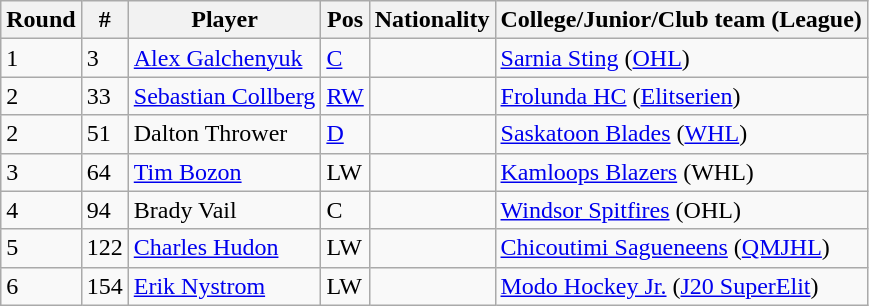<table class="wikitable">
<tr>
<th>Round</th>
<th>#</th>
<th>Player</th>
<th>Pos</th>
<th>Nationality</th>
<th>College/Junior/Club team (League)</th>
</tr>
<tr>
<td>1</td>
<td>3</td>
<td><a href='#'>Alex Galchenyuk</a></td>
<td><a href='#'>C</a></td>
<td></td>
<td><a href='#'>Sarnia Sting</a> (<a href='#'>OHL</a>)</td>
</tr>
<tr>
<td>2</td>
<td>33</td>
<td><a href='#'>Sebastian Collberg</a></td>
<td><a href='#'>RW</a></td>
<td></td>
<td><a href='#'>Frolunda HC</a> (<a href='#'>Elitserien</a>)</td>
</tr>
<tr>
<td>2</td>
<td>51</td>
<td>Dalton Thrower</td>
<td><a href='#'>D</a></td>
<td></td>
<td><a href='#'>Saskatoon Blades</a> (<a href='#'>WHL</a>)</td>
</tr>
<tr>
<td>3</td>
<td>64</td>
<td><a href='#'>Tim Bozon</a></td>
<td>LW</td>
<td></td>
<td><a href='#'>Kamloops Blazers</a> (WHL)</td>
</tr>
<tr>
<td>4</td>
<td>94</td>
<td>Brady Vail</td>
<td>C</td>
<td></td>
<td><a href='#'>Windsor Spitfires</a> (OHL)</td>
</tr>
<tr>
<td>5</td>
<td>122</td>
<td><a href='#'>Charles Hudon</a></td>
<td>LW</td>
<td></td>
<td><a href='#'>Chicoutimi Sagueneens</a> (<a href='#'>QMJHL</a>)</td>
</tr>
<tr>
<td>6</td>
<td>154</td>
<td><a href='#'>Erik Nystrom</a></td>
<td>LW</td>
<td></td>
<td><a href='#'>Modo Hockey Jr.</a> (<a href='#'>J20 SuperElit</a>)</td>
</tr>
</table>
